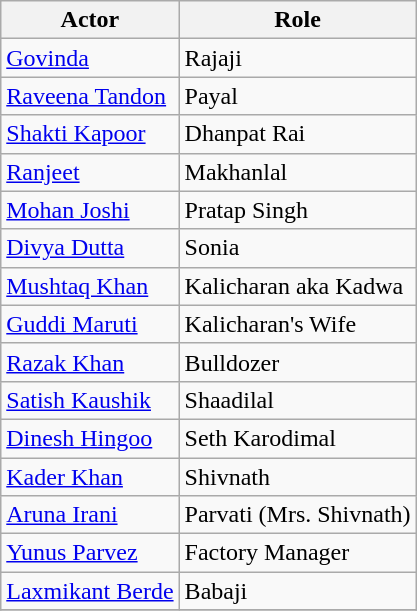<table class="wikitable sortable">
<tr>
<th>Actor</th>
<th>Role</th>
</tr>
<tr>
<td><a href='#'>Govinda</a></td>
<td>Rajaji</td>
</tr>
<tr>
<td><a href='#'>Raveena Tandon</a></td>
<td>Payal</td>
</tr>
<tr>
<td><a href='#'>Shakti Kapoor</a></td>
<td>Dhanpat Rai</td>
</tr>
<tr>
<td><a href='#'>Ranjeet</a></td>
<td>Makhanlal</td>
</tr>
<tr>
<td><a href='#'>Mohan Joshi</a></td>
<td>Pratap Singh</td>
</tr>
<tr>
<td><a href='#'>Divya Dutta</a></td>
<td>Sonia</td>
</tr>
<tr>
<td><a href='#'>Mushtaq Khan</a></td>
<td>Kalicharan aka Kadwa</td>
</tr>
<tr>
<td><a href='#'>Guddi Maruti</a></td>
<td>Kalicharan's Wife</td>
</tr>
<tr>
<td><a href='#'>Razak Khan</a></td>
<td>Bulldozer</td>
</tr>
<tr>
<td><a href='#'>Satish Kaushik</a></td>
<td>Shaadilal</td>
</tr>
<tr>
<td><a href='#'>Dinesh Hingoo</a></td>
<td>Seth Karodimal</td>
</tr>
<tr>
<td><a href='#'>Kader Khan</a></td>
<td>Shivnath</td>
</tr>
<tr>
<td><a href='#'>Aruna Irani</a></td>
<td>Parvati (Mrs. Shivnath)</td>
</tr>
<tr>
<td><a href='#'>Yunus Parvez</a></td>
<td>Factory Manager</td>
</tr>
<tr>
<td><a href='#'>Laxmikant Berde</a></td>
<td>Babaji</td>
</tr>
<tr>
</tr>
</table>
